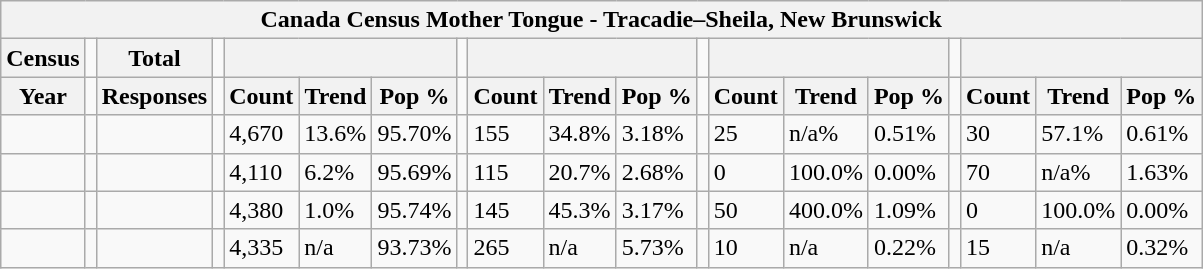<table class="wikitable">
<tr>
<th colspan="19">Canada Census Mother Tongue - Tracadie–Sheila, New Brunswick</th>
</tr>
<tr>
<th>Census</th>
<td></td>
<th>Total</th>
<td colspan="1"></td>
<th colspan="3"></th>
<td colspan="1"></td>
<th colspan="3"></th>
<td colspan="1"></td>
<th colspan="3"></th>
<td colspan="1"></td>
<th colspan="3"></th>
</tr>
<tr>
<th>Year</th>
<td></td>
<th>Responses</th>
<td></td>
<th>Count</th>
<th>Trend</th>
<th>Pop %</th>
<td></td>
<th>Count</th>
<th>Trend</th>
<th>Pop %</th>
<td></td>
<th>Count</th>
<th>Trend</th>
<th>Pop %</th>
<td></td>
<th>Count</th>
<th>Trend</th>
<th>Pop %</th>
</tr>
<tr>
<td></td>
<td></td>
<td></td>
<td></td>
<td>4,670</td>
<td> 13.6%</td>
<td>95.70%</td>
<td></td>
<td>155</td>
<td> 34.8%</td>
<td>3.18%</td>
<td></td>
<td>25</td>
<td> n/a%</td>
<td>0.51%</td>
<td></td>
<td>30</td>
<td> 57.1%</td>
<td>0.61%</td>
</tr>
<tr>
<td></td>
<td></td>
<td></td>
<td></td>
<td>4,110</td>
<td> 6.2%</td>
<td>95.69%</td>
<td></td>
<td>115</td>
<td> 20.7%</td>
<td>2.68%</td>
<td></td>
<td>0</td>
<td> 100.0%</td>
<td>0.00%</td>
<td></td>
<td>70</td>
<td> n/a%</td>
<td>1.63%</td>
</tr>
<tr>
<td></td>
<td></td>
<td></td>
<td></td>
<td>4,380</td>
<td> 1.0%</td>
<td>95.74%</td>
<td></td>
<td>145</td>
<td> 45.3%</td>
<td>3.17%</td>
<td></td>
<td>50</td>
<td> 400.0%</td>
<td>1.09%</td>
<td></td>
<td>0</td>
<td> 100.0%</td>
<td>0.00%</td>
</tr>
<tr>
<td></td>
<td></td>
<td></td>
<td></td>
<td>4,335</td>
<td>n/a</td>
<td>93.73%</td>
<td></td>
<td>265</td>
<td>n/a</td>
<td>5.73%</td>
<td></td>
<td>10</td>
<td>n/a</td>
<td>0.22%</td>
<td></td>
<td>15</td>
<td>n/a</td>
<td>0.32%</td>
</tr>
</table>
